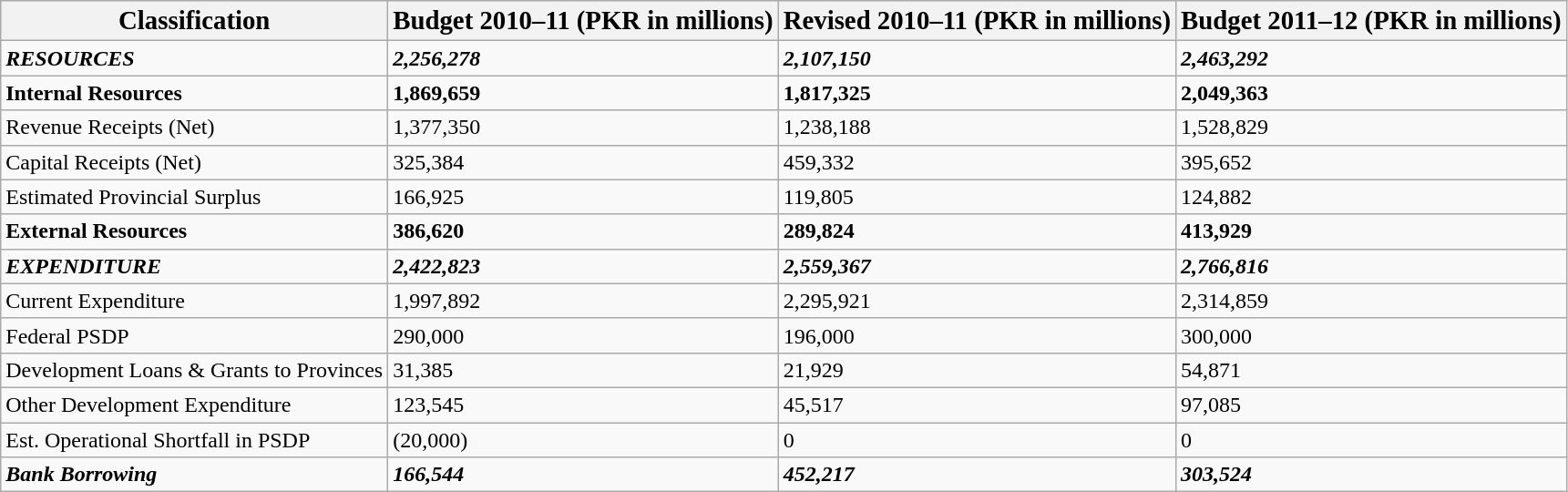<table class="wikitable sortable">
<tr>
<th><big>Classification</big></th>
<th><big>Budget 2010–11 (PKR in millions)</big></th>
<th><big>Revised 2010–11 (PKR in millions)</big></th>
<th><big>Budget 2011–12 (PKR in millions)</big></th>
</tr>
<tr>
<td><strong><em>RESOURCES</em></strong></td>
<td><strong><em>2,256,278</em></strong></td>
<td><strong><em>2,107,150</em></strong></td>
<td><strong><em>2,463,292</em></strong></td>
</tr>
<tr>
<td><strong>Internal Resources</strong></td>
<td><strong>1,869,659</strong></td>
<td><strong>1,817,325</strong></td>
<td><strong>2,049,363</strong></td>
</tr>
<tr>
<td>Revenue Receipts (Net)</td>
<td>1,377,350</td>
<td>1,238,188</td>
<td>1,528,829</td>
</tr>
<tr>
<td>Capital Receipts (Net)</td>
<td>325,384</td>
<td>459,332</td>
<td>395,652</td>
</tr>
<tr>
<td>Estimated Provincial Surplus</td>
<td>166,925</td>
<td>119,805</td>
<td>124,882</td>
</tr>
<tr>
<td><strong>External Resources</strong></td>
<td><strong>386,620</strong></td>
<td><strong>289,824</strong></td>
<td><strong>413,929</strong></td>
</tr>
<tr>
<td><strong><em>EXPENDITURE</em></strong></td>
<td><strong><em>2,422,823</em></strong></td>
<td><strong><em>2,559,367</em></strong></td>
<td><strong><em>2,766,816</em></strong></td>
</tr>
<tr>
<td>Current Expenditure</td>
<td>1,997,892</td>
<td>2,295,921</td>
<td>2,314,859</td>
</tr>
<tr>
<td>Federal PSDP</td>
<td>290,000</td>
<td>196,000</td>
<td>300,000</td>
</tr>
<tr>
<td>Development Loans & Grants to Provinces</td>
<td>31,385</td>
<td>21,929</td>
<td>54,871</td>
</tr>
<tr>
<td>Other Development Expenditure</td>
<td>123,545</td>
<td>45,517</td>
<td>97,085</td>
</tr>
<tr>
<td>Est. Operational Shortfall in PSDP</td>
<td>(20,000)</td>
<td>0</td>
<td>0</td>
</tr>
<tr>
<td><strong><em>Bank Borrowing</em></strong></td>
<td><strong><em>166,544</em></strong></td>
<td><strong><em>452,217</em></strong></td>
<td><strong><em>303,524</em></strong></td>
</tr>
</table>
